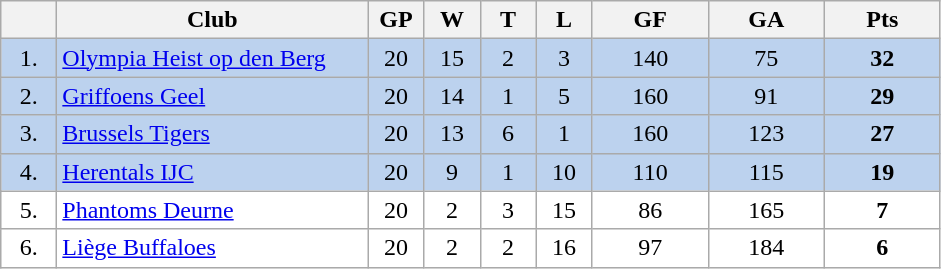<table class="wikitable">
<tr>
<th width="30"></th>
<th width="200">Club</th>
<th width="30">GP</th>
<th width="30">W</th>
<th width="30">T</th>
<th width="30">L</th>
<th width="70">GF</th>
<th width="70">GA</th>
<th width="70">Pts</th>
</tr>
<tr bgcolor="#BCD2EE" align="center">
<td>1.</td>
<td align="left"><a href='#'>Olympia Heist op den Berg</a></td>
<td>20</td>
<td>15</td>
<td>2</td>
<td>3</td>
<td>140</td>
<td>75</td>
<td><strong>32</strong></td>
</tr>
<tr bgcolor="#BCD2EE" align="center">
<td>2.</td>
<td align="left"><a href='#'>Griffoens Geel</a></td>
<td>20</td>
<td>14</td>
<td>1</td>
<td>5</td>
<td>160</td>
<td>91</td>
<td><strong>29</strong></td>
</tr>
<tr bgcolor="#BCD2EE" align="center">
<td>3.</td>
<td align="left"><a href='#'>Brussels Tigers</a></td>
<td>20</td>
<td>13</td>
<td>6</td>
<td>1</td>
<td>160</td>
<td>123</td>
<td><strong>27</strong></td>
</tr>
<tr bgcolor="#BCD2EE" align="center">
<td>4.</td>
<td align="left"><a href='#'>Herentals IJC</a></td>
<td>20</td>
<td>9</td>
<td>1</td>
<td>10</td>
<td>110</td>
<td>115</td>
<td><strong>19</strong></td>
</tr>
<tr bgcolor="#FFFFFF" align="center">
<td>5.</td>
<td align="left"><a href='#'>Phantoms Deurne</a></td>
<td>20</td>
<td>2</td>
<td>3</td>
<td>15</td>
<td>86</td>
<td>165</td>
<td><strong>7</strong></td>
</tr>
<tr bgcolor="#FFFFFF" align="center">
<td>6.</td>
<td align="left"><a href='#'>Liège Buffaloes</a></td>
<td>20</td>
<td>2</td>
<td>2</td>
<td>16</td>
<td>97</td>
<td>184</td>
<td><strong>6</strong></td>
</tr>
</table>
